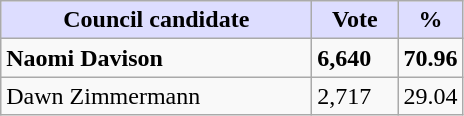<table class="wikitable">
<tr>
<th style="background:#ddf; width:200px;">Council candidate</th>
<th style="background:#ddf; width:50px;">Vote</th>
<th style="background:#ddf; width:30px;">%</th>
</tr>
<tr>
<td><strong>Naomi Davison</strong></td>
<td><strong>6,640</strong></td>
<td><strong>70.96</strong></td>
</tr>
<tr>
<td>Dawn Zimmermann</td>
<td>2,717</td>
<td>29.04</td>
</tr>
</table>
